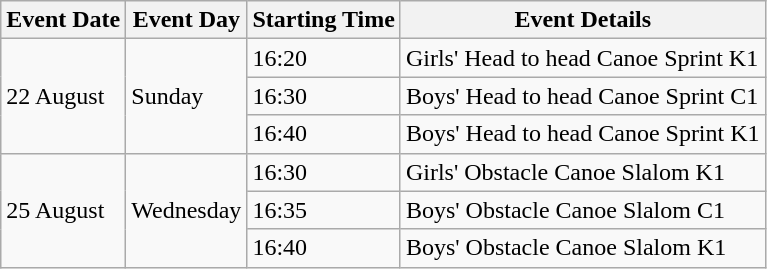<table class="wikitable">
<tr>
<th>Event Date</th>
<th>Event Day</th>
<th>Starting Time</th>
<th>Event Details</th>
</tr>
<tr>
<td rowspan=3>22 August</td>
<td rowspan=3>Sunday</td>
<td>16:20</td>
<td>Girls' Head to head Canoe Sprint K1</td>
</tr>
<tr>
<td>16:30</td>
<td>Boys' Head to head Canoe Sprint C1</td>
</tr>
<tr>
<td>16:40</td>
<td>Boys' Head to head Canoe Sprint K1</td>
</tr>
<tr>
<td rowspan=3>25 August</td>
<td rowspan=3>Wednesday</td>
<td>16:30</td>
<td>Girls' Obstacle Canoe Slalom K1</td>
</tr>
<tr>
<td>16:35</td>
<td>Boys' Obstacle Canoe Slalom C1</td>
</tr>
<tr>
<td>16:40</td>
<td>Boys' Obstacle Canoe Slalom K1</td>
</tr>
</table>
